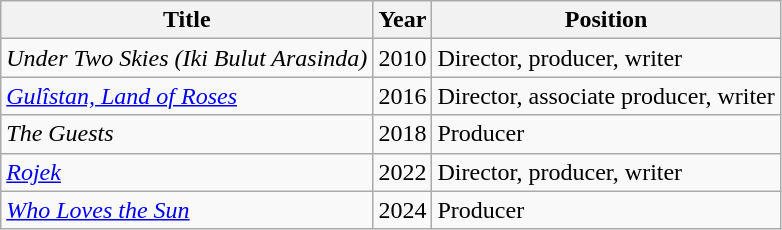<table class="wikitable">
<tr>
<th>Title</th>
<th>Year</th>
<th>Position</th>
</tr>
<tr>
<td><em>Under Two Skies (Iki Bulut Arasinda)</em></td>
<td>2010</td>
<td>Director, producer, writer</td>
</tr>
<tr>
<td><em><a href='#'>Gulîstan, Land of Roses</a></em></td>
<td>2016</td>
<td>Director, associate producer, writer</td>
</tr>
<tr>
<td><em>The Guests</em></td>
<td>2018</td>
<td>Producer</td>
</tr>
<tr>
<td><em><a href='#'>Rojek</a></em></td>
<td>2022</td>
<td>Director, producer, writer</td>
</tr>
<tr>
<td><em><a href='#'>Who Loves the Sun</a></em></td>
<td>2024</td>
<td>Producer</td>
</tr>
</table>
